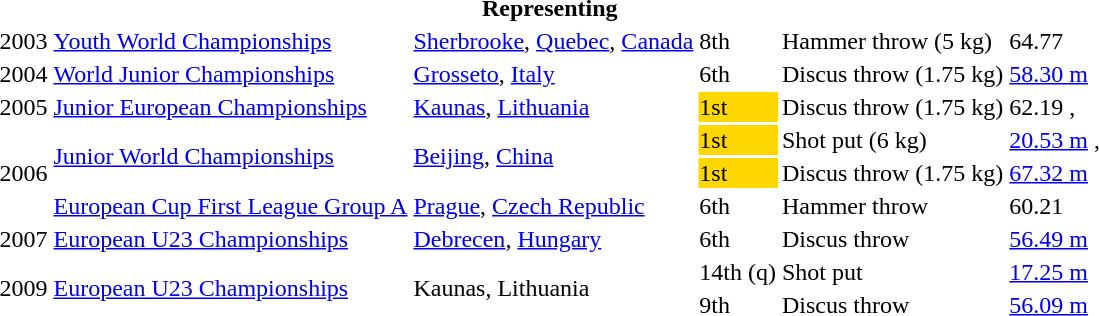<table>
<tr>
<th colspan="6">Representing </th>
</tr>
<tr>
<td>2003</td>
<td><a href='#'>Youth World Championships</a></td>
<td><a href='#'>Sherbrooke</a>, <a href='#'>Quebec</a>, <a href='#'>Canada</a></td>
<td>8th</td>
<td>Hammer throw (5 kg)</td>
<td>64.77 <strong></strong></td>
</tr>
<tr>
<td>2004</td>
<td><a href='#'>World Junior Championships</a></td>
<td><a href='#'>Grosseto</a>, <a href='#'>Italy</a></td>
<td>6th</td>
<td>Discus throw (1.75 kg)</td>
<td><a href='#'>58.30 m</a> <strong></strong></td>
</tr>
<tr>
<td>2005</td>
<td><a href='#'>Junior European Championships</a></td>
<td><a href='#'>Kaunas</a>, <a href='#'>Lithuania</a></td>
<td bgcolor="gold">1st</td>
<td>Discus throw (1.75 kg)</td>
<td>62.19 <strong></strong>, <strong></strong></td>
</tr>
<tr>
<td rowspan=3>2006</td>
<td rowspan=2><a href='#'>Junior World Championships</a></td>
<td rowspan=2><a href='#'>Beijing</a>, <a href='#'>China</a></td>
<td bgcolor="gold">1st</td>
<td>Shot put (6 kg)</td>
<td><a href='#'>20.53 m</a> <strong></strong>, <strong></strong></td>
</tr>
<tr>
<td bgcolor="gold">1st</td>
<td>Discus throw (1.75 kg)</td>
<td><a href='#'>67.32 m</a> <strong></strong></td>
</tr>
<tr>
<td><a href='#'>European Cup First League Group A</a></td>
<td><a href='#'>Prague</a>, <a href='#'>Czech Republic</a></td>
<td>6th</td>
<td>Hammer throw</td>
<td>60.21 <strong></strong></td>
</tr>
<tr>
<td>2007</td>
<td><a href='#'>European U23 Championships</a></td>
<td><a href='#'>Debrecen</a>, <a href='#'>Hungary</a></td>
<td>6th</td>
<td>Discus throw</td>
<td><a href='#'>56.49 m</a></td>
</tr>
<tr>
<td rowspan=2>2009</td>
<td rowspan=2><a href='#'>European U23 Championships</a></td>
<td rowspan=2>Kaunas, Lithuania</td>
<td>14th (q)</td>
<td>Shot put</td>
<td><a href='#'>17.25 m</a></td>
</tr>
<tr>
<td>9th</td>
<td>Discus throw</td>
<td><a href='#'>56.09 m</a></td>
</tr>
</table>
